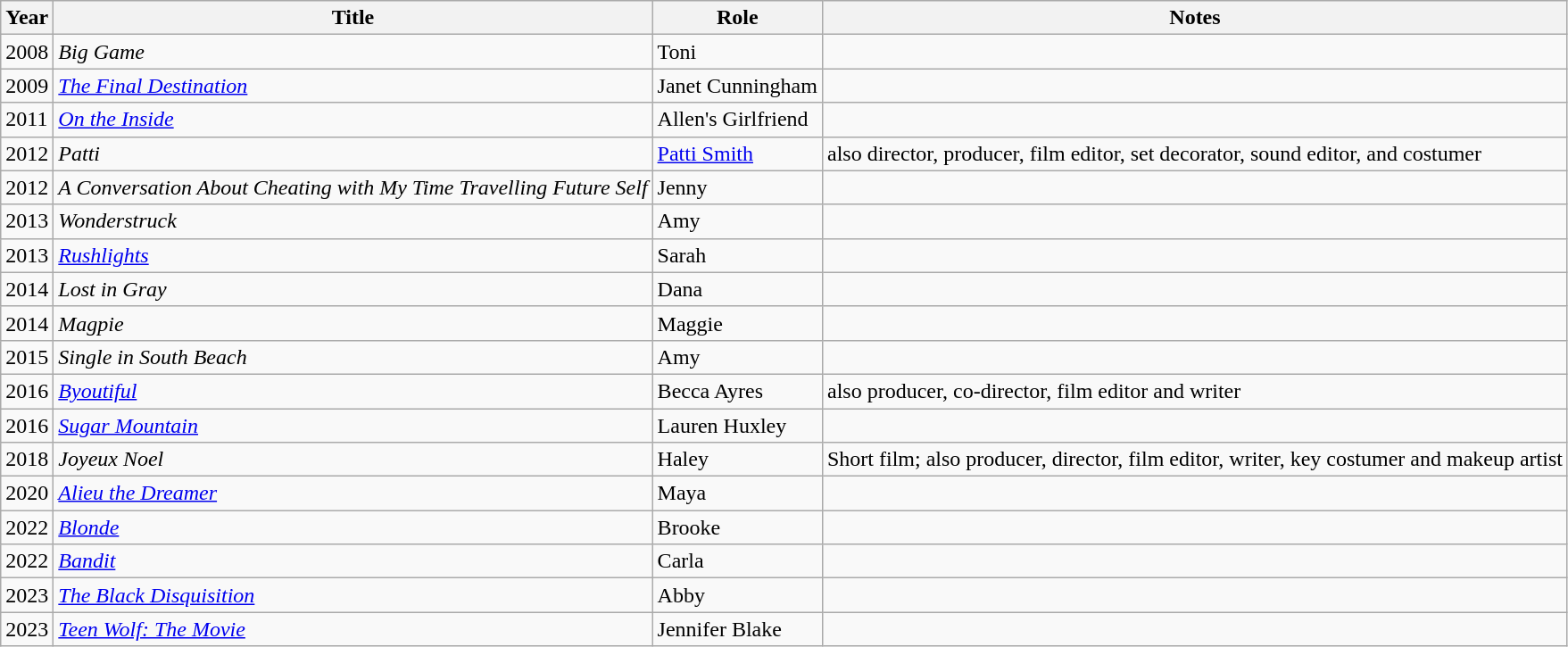<table class="wikitable sortable" >
<tr>
<th>Year</th>
<th>Title</th>
<th>Role</th>
<th>Notes</th>
</tr>
<tr>
<td>2008</td>
<td><em>Big Game</em></td>
<td>Toni</td>
<td></td>
</tr>
<tr>
<td>2009</td>
<td><em><a href='#'>The Final Destination</a></em></td>
<td style="white-space:nowrap;">Janet Cunningham</td>
<td></td>
</tr>
<tr>
<td>2011</td>
<td><em><a href='#'>On the Inside</a></em></td>
<td>Allen's Girlfriend</td>
<td></td>
</tr>
<tr>
<td>2012</td>
<td><em>Patti</em></td>
<td><a href='#'>Patti Smith</a></td>
<td>also director, producer, film editor, set decorator, sound editor, and costumer</td>
</tr>
<tr>
<td>2012</td>
<td><em>A Conversation About Cheating with My Time Travelling Future Self</em></td>
<td>Jenny</td>
<td></td>
</tr>
<tr>
<td>2013</td>
<td><em>Wonderstruck</em></td>
<td>Amy</td>
<td></td>
</tr>
<tr>
<td>2013</td>
<td><em><a href='#'>Rushlights</a></em></td>
<td>Sarah</td>
<td></td>
</tr>
<tr>
<td>2014</td>
<td><em>Lost in Gray</em></td>
<td>Dana</td>
<td></td>
</tr>
<tr>
<td>2014</td>
<td><em>Magpie</em></td>
<td>Maggie</td>
<td></td>
</tr>
<tr>
<td>2015</td>
<td><em>Single in South Beach</em></td>
<td>Amy</td>
<td></td>
</tr>
<tr>
<td>2016</td>
<td><em><a href='#'>Byoutiful</a></em></td>
<td>Becca Ayres</td>
<td>also producer, co-director, film editor and writer</td>
</tr>
<tr>
<td>2016</td>
<td><em><a href='#'>Sugar Mountain</a></em></td>
<td>Lauren Huxley</td>
<td></td>
</tr>
<tr>
<td>2018</td>
<td><em>Joyeux Noel</em></td>
<td>Haley</td>
<td>Short film; also producer, director, film editor, writer, key costumer and makeup artist</td>
</tr>
<tr>
<td>2020</td>
<td><em><a href='#'>Alieu the Dreamer</a></em></td>
<td>Maya</td>
<td></td>
</tr>
<tr>
<td>2022</td>
<td><em><a href='#'>Blonde</a></em></td>
<td>Brooke</td>
<td></td>
</tr>
<tr>
<td>2022</td>
<td><em><a href='#'>Bandit</a></em></td>
<td>Carla</td>
<td></td>
</tr>
<tr>
<td>2023</td>
<td><em><a href='#'>The Black Disquisition</a></em></td>
<td>Abby</td>
<td></td>
</tr>
<tr>
<td>2023</td>
<td><em><a href='#'>Teen Wolf: The Movie</a></em></td>
<td>Jennifer Blake</td>
<td></td>
</tr>
</table>
